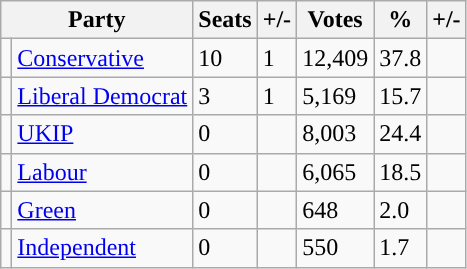<table class="wikitable">
<tr>
<th colspan="2">Party</th>
<th>Seats</th>
<th>+/-</th>
<th>Votes</th>
<th>%</th>
<th>+/-</th>
</tr>
<tr>
<td style="background-color: "></td>
<td><a href='#'>Conservative</a></td>
<td>10</td>
<td> 1</td>
<td>12,409</td>
<td>37.8</td>
<td style="color:red"></td>
</tr>
<tr>
<td style="background-color: "></td>
<td><a href='#'>Liberal Democrat</a></td>
<td>3</td>
<td> 1</td>
<td>5,169</td>
<td>15.7</td>
<td style="color:green"></td>
</tr>
<tr>
<td style="background-color:"></td>
<td><a href='#'>UKIP</a></td>
<td>0</td>
<td></td>
<td>8,003</td>
<td>24.4</td>
<td style="color:green"></td>
</tr>
<tr>
<td style="background-color: "></td>
<td><a href='#'>Labour</a></td>
<td>0</td>
<td></td>
<td>6,065</td>
<td>18.5</td>
<td style="color:green"></td>
</tr>
<tr>
<td style="background-color: "></td>
<td><a href='#'>Green</a></td>
<td>0</td>
<td></td>
<td>648</td>
<td>2.0</td>
<td style="color:red"></td>
</tr>
<tr>
<td style="background-color: "></td>
<td><a href='#'>Independent</a></td>
<td>0</td>
<td></td>
<td>550</td>
<td>1.7</td>
<td style="color:green"></td>
</tr>
</table>
